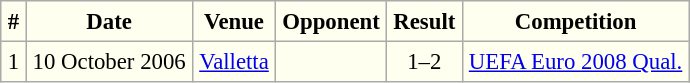<table border=1 align=center cellpadding=4 cellspacing=2 style="background: ivory; font-size: 95%; border: 1px #aaaaaa solid; border-collapse: collapse; clear:center">
<tr>
<th>#</th>
<th>Date</th>
<th>Venue</th>
<th>Opponent</th>
<th>Result</th>
<th>Competition</th>
</tr>
<tr>
<td>1</td>
<td>10 October 2006</td>
<td><a href='#'>Valletta</a></td>
<td></td>
<td align="center">1–2</td>
<td><a href='#'>UEFA Euro 2008 Qual.</a></td>
</tr>
</table>
